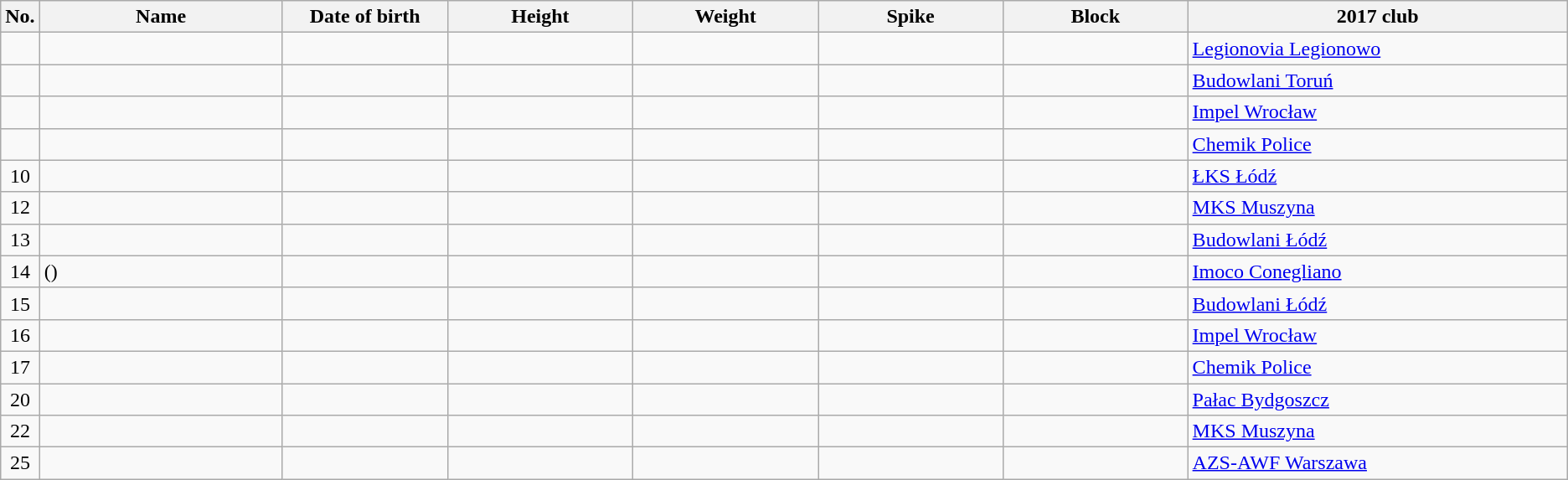<table class="wikitable sortable" style="font-size:100%; text-align:center;">
<tr>
<th>No.</th>
<th style="width:12em">Name</th>
<th style="width:8em">Date of birth</th>
<th style="width:9em">Height</th>
<th style="width:9em">Weight</th>
<th style="width:9em">Spike</th>
<th style="width:9em">Block</th>
<th style="width:19em">2017 club</th>
</tr>
<tr>
<td></td>
<td align=left></td>
<td align=right></td>
<td></td>
<td></td>
<td></td>
<td></td>
<td align=left> <a href='#'>Legionovia Legionowo</a></td>
</tr>
<tr>
<td></td>
<td align=left></td>
<td align=right></td>
<td></td>
<td></td>
<td></td>
<td></td>
<td align=left> <a href='#'>Budowlani Toruń</a></td>
</tr>
<tr>
<td></td>
<td align=left></td>
<td align=right></td>
<td></td>
<td></td>
<td></td>
<td></td>
<td align=left> <a href='#'>Impel Wrocław</a></td>
</tr>
<tr>
<td></td>
<td align=left></td>
<td align=right></td>
<td></td>
<td></td>
<td></td>
<td></td>
<td align=left> <a href='#'>Chemik Police</a></td>
</tr>
<tr>
<td>10</td>
<td align=left></td>
<td align=right></td>
<td></td>
<td></td>
<td></td>
<td></td>
<td align=left> <a href='#'>ŁKS Łódź</a></td>
</tr>
<tr>
<td>12</td>
<td align=left></td>
<td align=right></td>
<td></td>
<td></td>
<td></td>
<td></td>
<td align=left> <a href='#'>MKS Muszyna</a></td>
</tr>
<tr>
<td>13</td>
<td align=left></td>
<td align=right></td>
<td></td>
<td></td>
<td></td>
<td></td>
<td align=left> <a href='#'>Budowlani Łódź</a></td>
</tr>
<tr>
<td>14</td>
<td align=left> ()</td>
<td align=right></td>
<td></td>
<td></td>
<td></td>
<td></td>
<td align=left> <a href='#'>Imoco Conegliano</a></td>
</tr>
<tr>
<td>15</td>
<td align=left></td>
<td align=right></td>
<td></td>
<td></td>
<td></td>
<td></td>
<td align=left> <a href='#'>Budowlani Łódź</a></td>
</tr>
<tr>
<td>16</td>
<td align=left></td>
<td align=right></td>
<td></td>
<td></td>
<td></td>
<td></td>
<td align=left> <a href='#'>Impel Wrocław</a></td>
</tr>
<tr>
<td>17</td>
<td align=left></td>
<td align=right></td>
<td></td>
<td></td>
<td></td>
<td></td>
<td align=left> <a href='#'>Chemik Police</a></td>
</tr>
<tr>
<td>20</td>
<td align=left></td>
<td align=right></td>
<td></td>
<td></td>
<td></td>
<td></td>
<td align=left> <a href='#'>Pałac Bydgoszcz</a></td>
</tr>
<tr>
<td>22</td>
<td align=left></td>
<td align=right></td>
<td></td>
<td></td>
<td></td>
<td></td>
<td align=left> <a href='#'>MKS Muszyna</a></td>
</tr>
<tr>
<td>25</td>
<td align=left></td>
<td align=right></td>
<td></td>
<td></td>
<td></td>
<td></td>
<td align=left> <a href='#'>AZS-AWF Warszawa</a></td>
</tr>
</table>
